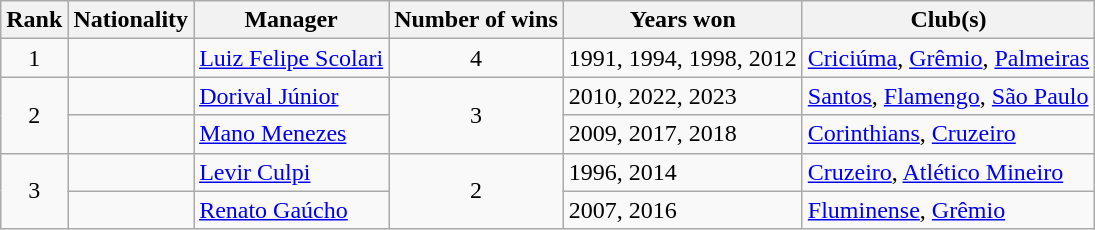<table class="wikitable" style="text-align:center;">
<tr>
<th>Rank</th>
<th>Nationality</th>
<th>Manager</th>
<th>Number of wins</th>
<th>Years won</th>
<th>Club(s)</th>
</tr>
<tr>
<td>1</td>
<td></td>
<td style="text-align:left;"><a href='#'>Luiz Felipe Scolari</a></td>
<td>4</td>
<td style="text-align:left;">1991, 1994, 1998, 2012</td>
<td style="text-align:left;"><a href='#'>Criciúma</a>, <a href='#'>Grêmio</a>, <a href='#'>Palmeiras</a></td>
</tr>
<tr>
<td rowspan="2">2</td>
<td></td>
<td style="text-align:left;"><a href='#'>Dorival Júnior</a></td>
<td rowspan="2">3</td>
<td style="text-align:left;">2010, 2022, 2023</td>
<td style="text-align:left;"><a href='#'>Santos</a>, <a href='#'>Flamengo</a>, <a href='#'>São Paulo</a></td>
</tr>
<tr>
<td></td>
<td style="text-align:left;"><a href='#'>Mano Menezes</a></td>
<td style="text-align:left;">2009, 2017, 2018</td>
<td style="text-align:left;"><a href='#'>Corinthians</a>, <a href='#'>Cruzeiro</a></td>
</tr>
<tr>
<td rowspan="2">3</td>
<td></td>
<td style="text-align:left;"><a href='#'>Levir Culpi</a></td>
<td rowspan="2">2</td>
<td style="text-align:left;">1996, 2014</td>
<td style="text-align:left;"><a href='#'>Cruzeiro</a>, <a href='#'>Atlético Mineiro</a></td>
</tr>
<tr>
<td></td>
<td style="text-align:left;"><a href='#'>Renato Gaúcho</a></td>
<td style="text-align:left;">2007, 2016</td>
<td style="text-align:left;"><a href='#'>Fluminense</a>, <a href='#'>Grêmio</a></td>
</tr>
</table>
